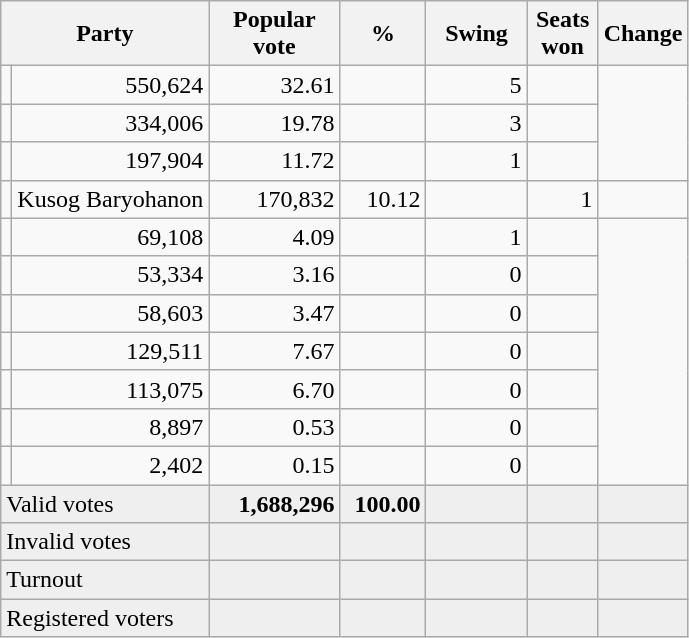<table class=wikitable style="text-align:right">
<tr>
<th colspan=2>Party</th>
<th width=80px>Popular vote</th>
<th width=50px>%</th>
<th width=60px>Swing</th>
<th width=40px>Seats<br>won</th>
<th width=45px>Change</th>
</tr>
<tr>
<td></td>
<td>550,624</td>
<td>32.61</td>
<td></td>
<td>5</td>
<td></td>
</tr>
<tr>
<td></td>
<td>334,006</td>
<td>19.78</td>
<td></td>
<td>3</td>
<td></td>
</tr>
<tr>
<td></td>
<td>197,904</td>
<td>11.72</td>
<td></td>
<td>1</td>
<td></td>
</tr>
<tr>
<td></td>
<td align=left>Kusog Baryohanon</td>
<td>170,832</td>
<td>10.12</td>
<td></td>
<td>1</td>
<td></td>
</tr>
<tr>
<td></td>
<td>69,108</td>
<td>4.09</td>
<td></td>
<td>1</td>
<td></td>
</tr>
<tr>
<td></td>
<td>53,334</td>
<td>3.16</td>
<td></td>
<td>0</td>
<td></td>
</tr>
<tr>
<td></td>
<td>58,603</td>
<td>3.47</td>
<td></td>
<td>0</td>
<td></td>
</tr>
<tr>
<td></td>
<td>129,511</td>
<td>7.67</td>
<td></td>
<td>0</td>
<td></td>
</tr>
<tr>
<td></td>
<td>113,075</td>
<td>6.70</td>
<td></td>
<td>0</td>
<td></td>
</tr>
<tr>
<td></td>
<td>8,897</td>
<td>0.53</td>
<td></td>
<td>0</td>
<td></td>
</tr>
<tr>
<td></td>
<td>2,402</td>
<td>0.15</td>
<td></td>
<td>0</td>
<td></td>
</tr>
<tr bgcolor=#efefef>
<td align=left colspan=2>Valid votes</td>
<td><strong>1,688,296</strong></td>
<td><strong>100.00</strong></td>
<td></td>
<td></td>
<td></td>
</tr>
<tr bgcolor=#efefef>
<td align=left colspan=2>Invalid votes</td>
<td></td>
<td></td>
<td></td>
<td></td>
<td></td>
</tr>
<tr bgcolor=#efefef>
<td align=left colspan=2>Turnout</td>
<td></td>
<td></td>
<td></td>
<td></td>
<td></td>
</tr>
<tr bgcolor=#efefef>
<td align=left colspan=2>Registered voters</td>
<td></td>
<td></td>
<td></td>
<td></td>
<td></td>
</tr>
</table>
